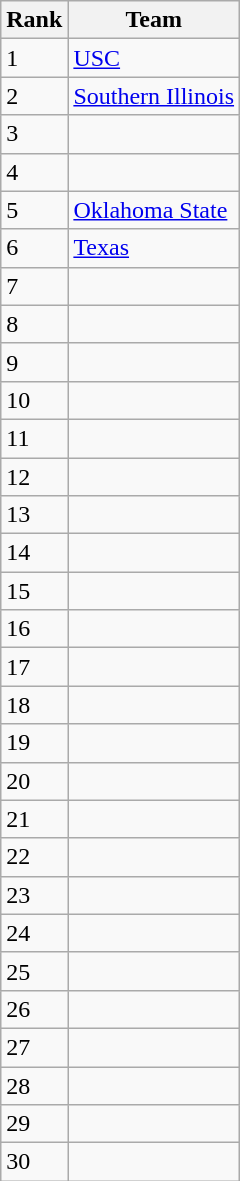<table class=wikitable>
<tr>
<th>Rank</th>
<th>Team</th>
</tr>
<tr>
<td>1</td>
<td><a href='#'>USC</a></td>
</tr>
<tr>
<td>2</td>
<td><a href='#'>Southern Illinois</a></td>
</tr>
<tr>
<td>3</td>
<td></td>
</tr>
<tr>
<td>4</td>
<td></td>
</tr>
<tr>
<td>5</td>
<td><a href='#'>Oklahoma State</a></td>
</tr>
<tr>
<td>6</td>
<td><a href='#'>Texas</a></td>
</tr>
<tr>
<td>7</td>
<td></td>
</tr>
<tr>
<td>8</td>
<td></td>
</tr>
<tr>
<td>9</td>
<td></td>
</tr>
<tr>
<td>10</td>
<td></td>
</tr>
<tr>
<td>11</td>
<td></td>
</tr>
<tr>
<td>12</td>
<td></td>
</tr>
<tr>
<td>13</td>
<td></td>
</tr>
<tr>
<td>14</td>
<td></td>
</tr>
<tr>
<td>15</td>
<td></td>
</tr>
<tr>
<td>16</td>
<td></td>
</tr>
<tr>
<td>17</td>
<td></td>
</tr>
<tr>
<td>18</td>
<td></td>
</tr>
<tr>
<td>19</td>
<td></td>
</tr>
<tr>
<td>20</td>
<td></td>
</tr>
<tr>
<td>21</td>
<td></td>
</tr>
<tr>
<td>22</td>
<td></td>
</tr>
<tr>
<td>23</td>
<td></td>
</tr>
<tr>
<td>24</td>
<td></td>
</tr>
<tr>
<td>25</td>
<td></td>
</tr>
<tr>
<td>26</td>
<td></td>
</tr>
<tr>
<td>27</td>
<td></td>
</tr>
<tr>
<td>28</td>
<td></td>
</tr>
<tr>
<td>29</td>
<td></td>
</tr>
<tr>
<td>30</td>
<td></td>
</tr>
</table>
